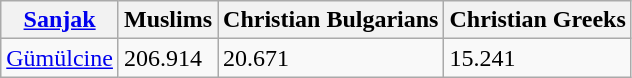<table class="wikitable sortable">
<tr>
<th><a href='#'>Sanjak</a></th>
<th>Muslims</th>
<th>Christian Bulgarians</th>
<th>Christian Greeks</th>
</tr>
<tr>
<td><a href='#'>Gümülcine</a></td>
<td>206.914</td>
<td>20.671</td>
<td>15.241</td>
</tr>
</table>
